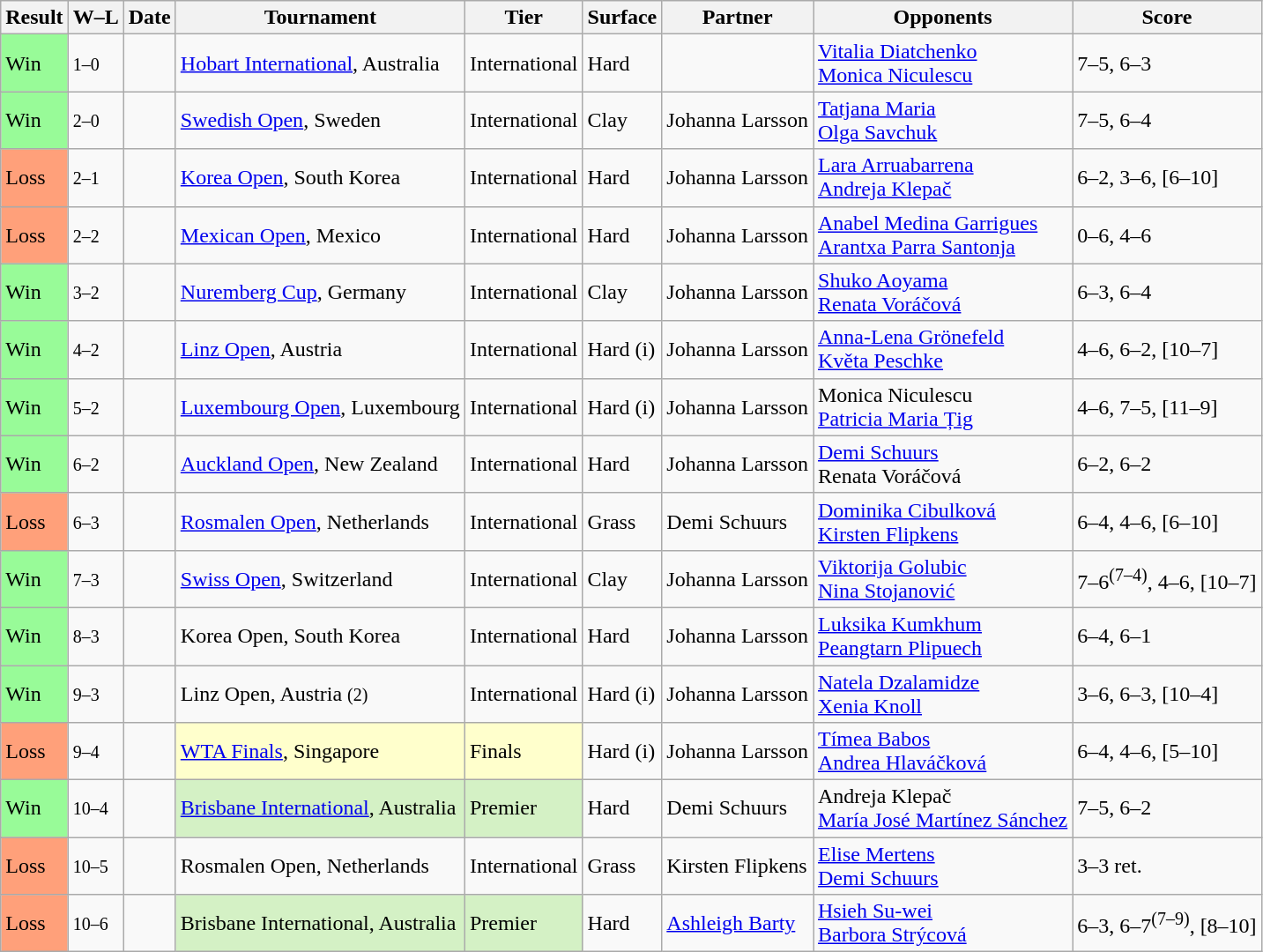<table class="sortable wikitable">
<tr>
<th>Result</th>
<th class=unsortable>W–L</th>
<th>Date</th>
<th>Tournament</th>
<th>Tier</th>
<th>Surface</th>
<th>Partner</th>
<th>Opponents</th>
<th class=unsortable>Score</th>
</tr>
<tr>
<td style=background:#98fb98>Win</td>
<td><small>1–0</small></td>
<td><a href='#'></a></td>
<td><a href='#'>Hobart International</a>, Australia</td>
<td>International</td>
<td>Hard</td>
<td></td>
<td> <a href='#'>Vitalia Diatchenko</a> <br>  <a href='#'>Monica Niculescu</a></td>
<td>7–5, 6–3</td>
</tr>
<tr>
<td style=background:#98fb98>Win</td>
<td><small>2–0</small></td>
<td><a href='#'></a></td>
<td><a href='#'>Swedish Open</a>, Sweden</td>
<td>International</td>
<td>Clay</td>
<td> Johanna Larsson</td>
<td> <a href='#'>Tatjana Maria</a> <br>  <a href='#'>Olga Savchuk</a></td>
<td>7–5, 6–4</td>
</tr>
<tr>
<td style=background:#ffa07a>Loss</td>
<td><small>2–1</small></td>
<td><a href='#'></a></td>
<td><a href='#'>Korea Open</a>, South Korea</td>
<td>International</td>
<td>Hard</td>
<td> Johanna Larsson</td>
<td> <a href='#'>Lara Arruabarrena</a> <br>  <a href='#'>Andreja Klepač</a></td>
<td>6–2, 3–6, [6–10]</td>
</tr>
<tr>
<td style=background:#ffa07a>Loss</td>
<td><small>2–2</small></td>
<td><a href='#'></a></td>
<td><a href='#'>Mexican Open</a>, Mexico</td>
<td>International</td>
<td>Hard</td>
<td> Johanna Larsson</td>
<td> <a href='#'>Anabel Medina Garrigues</a> <br>  <a href='#'>Arantxa Parra Santonja</a></td>
<td>0–6, 4–6</td>
</tr>
<tr>
<td style=background:#98fb98>Win</td>
<td><small>3–2</small></td>
<td><a href='#'></a></td>
<td><a href='#'>Nuremberg Cup</a>, Germany</td>
<td>International</td>
<td>Clay</td>
<td> Johanna Larsson</td>
<td> <a href='#'>Shuko Aoyama</a> <br>  <a href='#'>Renata Voráčová</a></td>
<td>6–3, 6–4</td>
</tr>
<tr>
<td style=background:#98fb98>Win</td>
<td><small>4–2</small></td>
<td><a href='#'></a></td>
<td><a href='#'>Linz Open</a>, Austria</td>
<td>International</td>
<td>Hard (i)</td>
<td> Johanna Larsson</td>
<td> <a href='#'>Anna-Lena Grönefeld</a> <br>  <a href='#'>Květa Peschke</a></td>
<td>4–6, 6–2, [10–7]</td>
</tr>
<tr>
<td style=background:#98fb98>Win</td>
<td><small>5–2</small></td>
<td><a href='#'></a></td>
<td><a href='#'>Luxembourg Open</a>, Luxembourg</td>
<td>International</td>
<td>Hard (i)</td>
<td> Johanna Larsson</td>
<td> Monica Niculescu <br>  <a href='#'>Patricia Maria Țig</a></td>
<td>4–6, 7–5, [11–9]</td>
</tr>
<tr>
<td style=background:#98fb98>Win</td>
<td><small>6–2</small></td>
<td><a href='#'></a></td>
<td><a href='#'>Auckland Open</a>, New Zealand</td>
<td>International</td>
<td>Hard</td>
<td> Johanna Larsson</td>
<td> <a href='#'>Demi Schuurs</a> <br>  Renata Voráčová</td>
<td>6–2, 6–2</td>
</tr>
<tr>
<td style=background:#ffa07a>Loss</td>
<td><small>6–3</small></td>
<td><a href='#'></a></td>
<td><a href='#'>Rosmalen Open</a>, Netherlands</td>
<td>International</td>
<td>Grass</td>
<td> Demi Schuurs</td>
<td> <a href='#'>Dominika Cibulková</a> <br>  <a href='#'>Kirsten Flipkens</a></td>
<td>6–4, 4–6, [6–10]</td>
</tr>
<tr>
<td style=background:#98fb98>Win</td>
<td><small>7–3</small></td>
<td><a href='#'></a></td>
<td><a href='#'>Swiss Open</a>, Switzerland</td>
<td>International</td>
<td>Clay</td>
<td> Johanna Larsson</td>
<td> <a href='#'>Viktorija Golubic</a> <br>  <a href='#'>Nina Stojanović</a></td>
<td>7–6<sup>(7–4)</sup>, 4–6, [10–7]</td>
</tr>
<tr>
<td style=background:#98fb98>Win</td>
<td><small>8–3</small></td>
<td><a href='#'></a></td>
<td>Korea Open, South Korea</td>
<td>International</td>
<td>Hard</td>
<td> Johanna Larsson</td>
<td> <a href='#'>Luksika Kumkhum</a> <br>  <a href='#'>Peangtarn Plipuech</a></td>
<td>6–4, 6–1</td>
</tr>
<tr>
<td style=background:#98fb98>Win</td>
<td><small>9–3</small></td>
<td><a href='#'></a></td>
<td>Linz Open, Austria <small>(2)</small></td>
<td>International</td>
<td>Hard (i)</td>
<td> Johanna Larsson</td>
<td> <a href='#'>Natela Dzalamidze</a> <br>  <a href='#'>Xenia Knoll</a></td>
<td>3–6, 6–3, [10–4]</td>
</tr>
<tr>
<td style=background:#ffa07a>Loss</td>
<td><small>9–4</small></td>
<td><a href='#'></a></td>
<td style=background:#FFFFCC><a href='#'>WTA Finals</a>, Singapore</td>
<td style=background:#FFFFCC>Finals</td>
<td>Hard (i)</td>
<td> Johanna Larsson</td>
<td> <a href='#'>Tímea Babos</a>  <br>  <a href='#'>Andrea Hlaváčková</a></td>
<td>6–4, 4–6, [5–10]</td>
</tr>
<tr>
<td style=background:#98fb98>Win</td>
<td><small>10–4</small></td>
<td><a href='#'></a></td>
<td style=background:#d4f1c5><a href='#'>Brisbane International</a>, Australia</td>
<td style=background:#d4f1c5>Premier</td>
<td>Hard</td>
<td> Demi Schuurs</td>
<td> Andreja Klepač <br>  <a href='#'>María José Martínez Sánchez</a></td>
<td>7–5, 6–2</td>
</tr>
<tr>
<td style=background:#ffa07a>Loss</td>
<td><small>10–5</small></td>
<td><a href='#'></a></td>
<td>Rosmalen Open, Netherlands</td>
<td>International</td>
<td>Grass</td>
<td> Kirsten Flipkens</td>
<td> <a href='#'>Elise Mertens</a> <br>  <a href='#'>Demi Schuurs</a></td>
<td>3–3 ret.</td>
</tr>
<tr>
<td style=background:#ffa07a>Loss</td>
<td><small>10–6</small></td>
<td><a href='#'></a></td>
<td style=background:#d4f1c5>Brisbane International, Australia</td>
<td style=background:#d4f1c5>Premier</td>
<td>Hard</td>
<td> <a href='#'>Ashleigh Barty</a></td>
<td> <a href='#'>Hsieh Su-wei</a> <br>  <a href='#'>Barbora Strýcová</a></td>
<td>6–3, 6–7<sup>(7–9)</sup>, [8–10]</td>
</tr>
</table>
